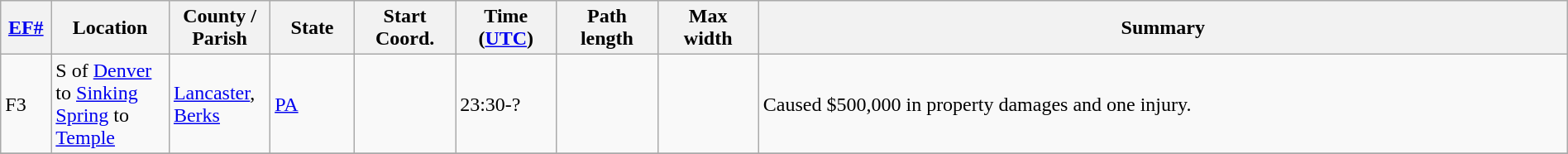<table class="wikitable sortable" style="width:100%;">
<tr>
<th scope="col"  style="width:3%; text-align:center;"><a href='#'>EF#</a></th>
<th scope="col"  style="width:7%; text-align:center;" class="unsortable">Location</th>
<th scope="col"  style="width:6%; text-align:center;" class="unsortable">County / Parish</th>
<th scope="col"  style="width:5%; text-align:center;">State</th>
<th scope="col"  style="width:6%; text-align:center;">Start Coord.</th>
<th scope="col"  style="width:6%; text-align:center;">Time (<a href='#'>UTC</a>)</th>
<th scope="col"  style="width:6%; text-align:center;">Path length</th>
<th scope="col"  style="width:6%; text-align:center;">Max width</th>
<th scope="col" class="unsortable" style="width:48%; text-align:center;">Summary</th>
</tr>
<tr>
<td bgcolor=>F3</td>
<td>S of <a href='#'>Denver</a> to <a href='#'>Sinking Spring</a> to <a href='#'>Temple</a></td>
<td><a href='#'>Lancaster</a>, <a href='#'>Berks</a></td>
<td><a href='#'>PA</a></td>
<td></td>
<td>23:30-?</td>
<td></td>
<td></td>
<td>Caused $500,000 in property damages and one injury.</td>
</tr>
<tr>
</tr>
</table>
